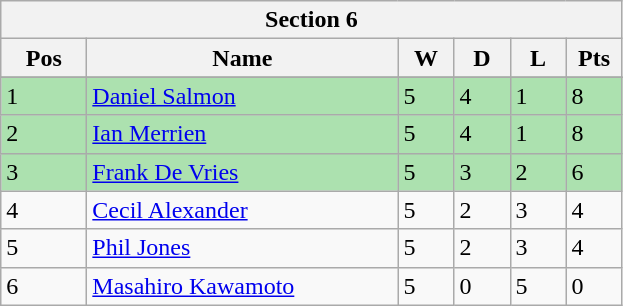<table class="wikitable">
<tr>
<th colspan="6">Section 6</th>
</tr>
<tr>
<th width=50>Pos</th>
<th width=200>Name</th>
<th width=30>W</th>
<th width=30>D</th>
<th width=30>L</th>
<th width=30>Pts</th>
</tr>
<tr>
</tr>
<tr style="background:#ACE1AF;">
<td>1</td>
<td> <a href='#'>Daniel Salmon</a></td>
<td>5</td>
<td>4</td>
<td>1</td>
<td>8</td>
</tr>
<tr style="background:#ACE1AF;">
<td>2</td>
<td> <a href='#'>Ian Merrien</a></td>
<td>5</td>
<td>4</td>
<td>1</td>
<td>8</td>
</tr>
<tr style="background:#ACE1AF;">
<td>3</td>
<td> <a href='#'>Frank De Vries</a></td>
<td>5</td>
<td>3</td>
<td>2</td>
<td>6</td>
</tr>
<tr>
<td>4</td>
<td> <a href='#'>Cecil Alexander</a></td>
<td>5</td>
<td>2</td>
<td>3</td>
<td>4</td>
</tr>
<tr>
<td>5</td>
<td> <a href='#'>Phil Jones</a></td>
<td>5</td>
<td>2</td>
<td>3</td>
<td>4</td>
</tr>
<tr>
<td>6</td>
<td> <a href='#'>Masahiro Kawamoto</a></td>
<td>5</td>
<td>0</td>
<td>5</td>
<td>0</td>
</tr>
</table>
